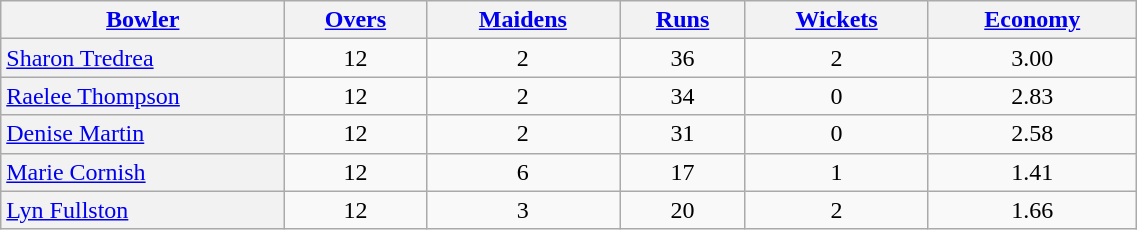<table cellpadding="1" style="border:gray solid 1px; text-align:center; width:60%;" class="wikitable">
<tr>
<th scope="col" style="width:25%;"><a href='#'>Bowler</a></th>
<th scope="col"><a href='#'>Overs</a></th>
<th scope="col"><a href='#'>Maidens</a></th>
<th scope="col"><a href='#'>Runs</a></th>
<th scope="col"><a href='#'>Wickets</a></th>
<th scope="col"><a href='#'>Economy</a></th>
</tr>
<tr>
<th scope="row" style="font-weight: normal; text-align: left;"><a href='#'>Sharon Tredrea</a></th>
<td>12</td>
<td>2</td>
<td>36</td>
<td>2</td>
<td>3.00</td>
</tr>
<tr>
<th scope="row" style="font-weight: normal; text-align: left;"><a href='#'>Raelee Thompson</a></th>
<td>12</td>
<td>2</td>
<td>34</td>
<td>0</td>
<td>2.83</td>
</tr>
<tr>
<th scope="row" style="font-weight: normal; text-align: left;"><a href='#'>Denise Martin</a></th>
<td>12</td>
<td>2</td>
<td>31</td>
<td>0</td>
<td>2.58</td>
</tr>
<tr>
<th scope="row" style="font-weight: normal; text-align: left;"><a href='#'>Marie Cornish</a></th>
<td>12</td>
<td>6</td>
<td>17</td>
<td>1</td>
<td>1.41</td>
</tr>
<tr>
<th scope="row" style="font-weight: normal; text-align: left;"><a href='#'>Lyn Fullston</a></th>
<td>12</td>
<td>3</td>
<td>20</td>
<td>2</td>
<td>1.66</td>
</tr>
</table>
